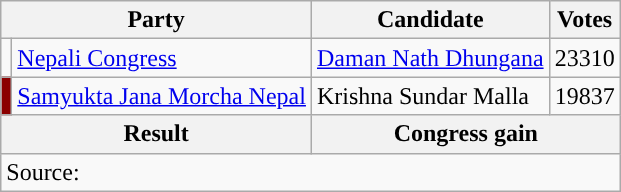<table class="wikitable">
<tr>
<th colspan="2">Party</th>
<th>Candidate</th>
<th>Votes</th>
</tr>
<tr>
<td style="color:inherit;background:"></td>
<td><a href='#'>Nepali Congress</a></td>
<td><a href='#'>Daman Nath Dhungana</a></td>
<td>23310</td>
</tr>
<tr>
<td bgcolor="darkred"></td>
<td><a href='#'>Samyukta Jana Morcha Nepal</a></td>
<td>Krishna Sundar Malla</td>
<td>19837</td>
</tr>
<tr>
<th colspan="2">Result</th>
<th colspan="2">Congress gain</th>
</tr>
<tr>
<td colspan="4">Source: </td>
</tr>
</table>
